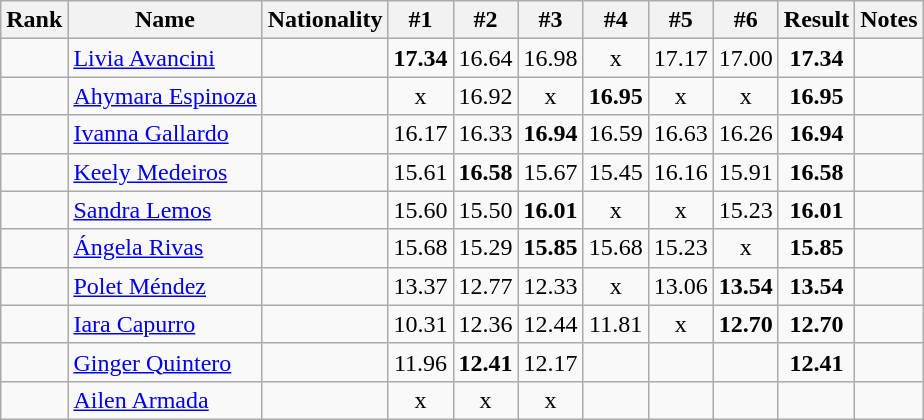<table class="wikitable sortable" style="text-align:center">
<tr>
<th>Rank</th>
<th>Name</th>
<th>Nationality</th>
<th>#1</th>
<th>#2</th>
<th>#3</th>
<th>#4</th>
<th>#5</th>
<th>#6</th>
<th>Result</th>
<th>Notes</th>
</tr>
<tr>
<td></td>
<td align=left><a href='#'>Livia Avancini</a></td>
<td align=left></td>
<td><strong>17.34</strong></td>
<td>16.64</td>
<td>16.98</td>
<td>x</td>
<td>17.17</td>
<td>17.00</td>
<td><strong>17.34</strong></td>
<td></td>
</tr>
<tr>
<td></td>
<td align=left><a href='#'>Ahymara Espinoza</a></td>
<td align=left></td>
<td>x</td>
<td>16.92</td>
<td>x</td>
<td><strong>16.95</strong></td>
<td>x</td>
<td>x</td>
<td><strong>16.95</strong></td>
<td></td>
</tr>
<tr>
<td></td>
<td align=left><a href='#'>Ivanna Gallardo</a></td>
<td align=left></td>
<td>16.17</td>
<td>16.33</td>
<td><strong>16.94</strong></td>
<td>16.59</td>
<td>16.63</td>
<td>16.26</td>
<td><strong>16.94</strong></td>
<td></td>
</tr>
<tr>
<td></td>
<td align=left><a href='#'>Keely Medeiros</a></td>
<td align=left></td>
<td>15.61</td>
<td><strong>16.58</strong></td>
<td>15.67</td>
<td>15.45</td>
<td>16.16</td>
<td>15.91</td>
<td><strong>16.58</strong></td>
<td></td>
</tr>
<tr>
<td></td>
<td align=left><a href='#'>Sandra Lemos</a></td>
<td align=left></td>
<td>15.60</td>
<td>15.50</td>
<td><strong>16.01</strong></td>
<td>x</td>
<td>x</td>
<td>15.23</td>
<td><strong>16.01</strong></td>
<td></td>
</tr>
<tr>
<td></td>
<td align=left><a href='#'>Ángela Rivas</a></td>
<td align=left></td>
<td>15.68</td>
<td>15.29</td>
<td><strong>15.85</strong></td>
<td>15.68</td>
<td>15.23</td>
<td>x</td>
<td><strong>15.85</strong></td>
<td></td>
</tr>
<tr>
<td></td>
<td align=left><a href='#'>Polet Méndez</a></td>
<td align=left></td>
<td>13.37</td>
<td>12.77</td>
<td>12.33</td>
<td>x</td>
<td>13.06</td>
<td><strong>13.54</strong></td>
<td><strong>13.54</strong></td>
<td></td>
</tr>
<tr>
<td></td>
<td align=left><a href='#'>Iara Capurro</a></td>
<td align=left></td>
<td>10.31</td>
<td>12.36</td>
<td>12.44</td>
<td>11.81</td>
<td>x</td>
<td><strong>12.70</strong></td>
<td><strong>12.70</strong></td>
<td></td>
</tr>
<tr>
<td></td>
<td align=left><a href='#'>Ginger Quintero</a></td>
<td align=left></td>
<td>11.96</td>
<td><strong>12.41</strong></td>
<td>12.17</td>
<td></td>
<td></td>
<td></td>
<td><strong>12.41</strong></td>
<td></td>
</tr>
<tr>
<td></td>
<td align=left><a href='#'>Ailen Armada</a></td>
<td align=left></td>
<td>x</td>
<td>x</td>
<td>x</td>
<td></td>
<td></td>
<td></td>
<td><strong></strong></td>
<td></td>
</tr>
</table>
